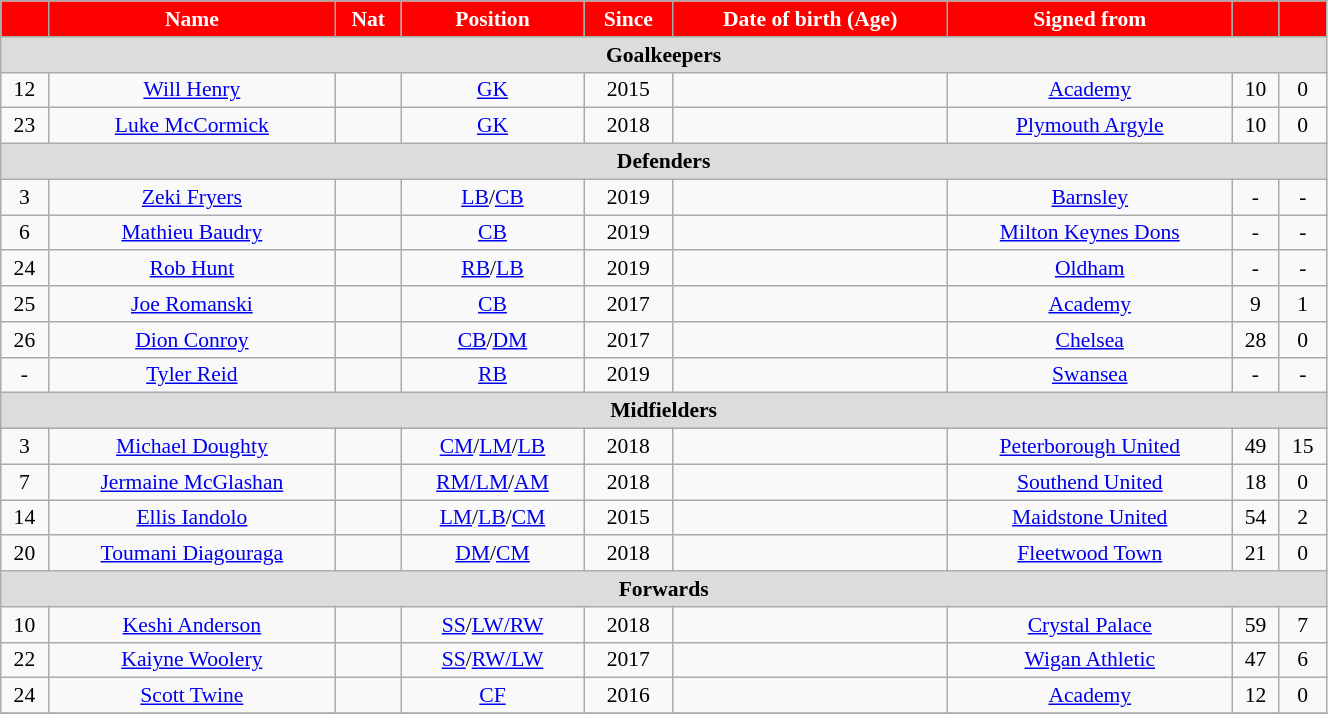<table class="wikitable" style="text-align:center; font-size:90%; width:70%;">
<tr>
<th style="background:#FF0000; color:white; text-align:center;"></th>
<th style="background:#FF0000; color:white; text-align:center;">Name</th>
<th style="background:#FF0000; color:white; text-align:center;">Nat</th>
<th style="background:#FF0000; color:white; text-align:center;">Position</th>
<th style="background:#FF0000; color:white; text-align:center;">Since</th>
<th style="background:#FF0000; color:white; text-align:center;">Date of birth (Age)</th>
<th style="background:#FF0000; color:white; text-align:center;">Signed from</th>
<th style="background:#FF0000; color:white; text-align:center;"></th>
<th style="background:#FF0000; color:white; text-align:center;"></th>
</tr>
<tr>
<th colspan="9" style="background:#dcdcdc; text-align:center;">Goalkeepers</th>
</tr>
<tr>
<td>12</td>
<td><a href='#'>Will Henry</a></td>
<td></td>
<td><a href='#'>GK</a></td>
<td>2015</td>
<td></td>
<td><a href='#'>Academy</a></td>
<td>10</td>
<td>0</td>
</tr>
<tr>
<td>23</td>
<td><a href='#'>Luke McCormick</a></td>
<td></td>
<td><a href='#'>GK</a></td>
<td>2018</td>
<td></td>
<td> <a href='#'>Plymouth Argyle</a></td>
<td>10</td>
<td>0</td>
</tr>
<tr>
<th colspan="9" style="background:#dcdcdc; text-align:center;">Defenders</th>
</tr>
<tr>
<td>3</td>
<td><a href='#'>Zeki Fryers</a></td>
<td></td>
<td><a href='#'>LB</a>/<a href='#'>CB</a></td>
<td>2019</td>
<td></td>
<td><a href='#'>Barnsley</a></td>
<td>-</td>
<td>-</td>
</tr>
<tr>
<td>6</td>
<td><a href='#'>Mathieu Baudry</a></td>
<td></td>
<td><a href='#'>CB</a></td>
<td>2019</td>
<td></td>
<td><a href='#'>Milton Keynes Dons</a></td>
<td>-</td>
<td>-</td>
</tr>
<tr>
<td>24</td>
<td><a href='#'>Rob Hunt</a></td>
<td></td>
<td><a href='#'>RB</a>/<a href='#'>LB</a></td>
<td>2019</td>
<td></td>
<td><a href='#'>Oldham</a></td>
<td>-</td>
<td>-</td>
</tr>
<tr>
<td>25</td>
<td><a href='#'>Joe Romanski</a></td>
<td></td>
<td><a href='#'>CB</a></td>
<td>2017</td>
<td></td>
<td><a href='#'>Academy</a></td>
<td>9</td>
<td>1</td>
</tr>
<tr>
<td>26</td>
<td><a href='#'>Dion Conroy</a></td>
<td></td>
<td><a href='#'>CB</a>/<a href='#'>DM</a></td>
<td>2017</td>
<td></td>
<td> <a href='#'>Chelsea</a></td>
<td>28</td>
<td>0</td>
</tr>
<tr>
<td>-</td>
<td><a href='#'>Tyler Reid</a></td>
<td></td>
<td><a href='#'>RB</a></td>
<td>2019</td>
<td></td>
<td><a href='#'>Swansea</a></td>
<td>-</td>
<td>-</td>
</tr>
<tr>
<th colspan="9" style="background:#dcdcdc; text-align:center;">Midfielders</th>
</tr>
<tr>
<td>3</td>
<td><a href='#'>Michael Doughty</a></td>
<td></td>
<td><a href='#'>CM</a>/<a href='#'>LM</a>/<a href='#'>LB</a></td>
<td>2018</td>
<td></td>
<td> <a href='#'>Peterborough United</a></td>
<td>49</td>
<td>15</td>
</tr>
<tr>
<td>7</td>
<td><a href='#'>Jermaine McGlashan</a></td>
<td></td>
<td><a href='#'>RM/LM</a>/<a href='#'>AM</a></td>
<td>2018</td>
<td></td>
<td> <a href='#'>Southend United</a></td>
<td>18</td>
<td>0</td>
</tr>
<tr>
<td>14</td>
<td><a href='#'>Ellis Iandolo</a></td>
<td></td>
<td><a href='#'>LM</a>/<a href='#'>LB</a>/<a href='#'>CM</a></td>
<td>2015</td>
<td></td>
<td> <a href='#'>Maidstone United</a></td>
<td>54</td>
<td>2</td>
</tr>
<tr>
<td>20</td>
<td><a href='#'>Toumani Diagouraga</a></td>
<td></td>
<td><a href='#'>DM</a>/<a href='#'>CM</a></td>
<td>2018</td>
<td></td>
<td> <a href='#'>Fleetwood Town</a></td>
<td>21</td>
<td>0</td>
</tr>
<tr>
<th colspan="9" style="background:#dcdcdc; text-align:center;">Forwards</th>
</tr>
<tr>
<td>10</td>
<td><a href='#'>Keshi Anderson</a></td>
<td></td>
<td><a href='#'>SS</a>/<a href='#'>LW/RW</a></td>
<td>2018</td>
<td></td>
<td> <a href='#'>Crystal Palace</a></td>
<td>59</td>
<td>7</td>
</tr>
<tr>
<td>22</td>
<td><a href='#'>Kaiyne Woolery</a></td>
<td></td>
<td><a href='#'>SS</a>/<a href='#'>RW/LW</a></td>
<td>2017</td>
<td></td>
<td> <a href='#'>Wigan Athletic</a></td>
<td>47</td>
<td>6</td>
</tr>
<tr>
<td>24</td>
<td><a href='#'>Scott Twine</a></td>
<td></td>
<td><a href='#'>CF</a></td>
<td>2016</td>
<td></td>
<td><a href='#'>Academy</a></td>
<td>12</td>
<td>0</td>
</tr>
<tr>
</tr>
</table>
